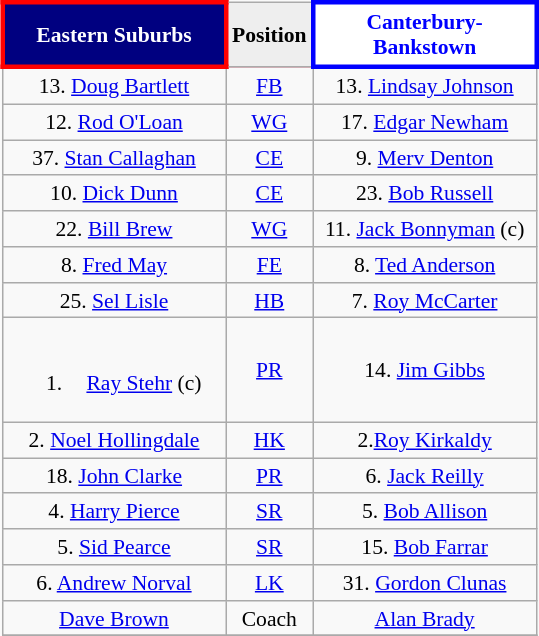<table align="right" class="wikitable" style="font-size:90%; margin-left:1em">
<tr bgcolor="#FF0033">
<th style="width:140px; border:3px solid red; background: navy; color: white">Eastern Suburbs</th>
<th style="width:40px; text-align:center; background:#eee; color:black;">Position</th>
<th style="width:140px; border:3px solid blue; background: white; color: blue">Canterbury-Bankstown</th>
</tr>
<tr align=center>
<td>13. <a href='#'>Doug Bartlett</a></td>
<td><a href='#'>FB</a></td>
<td>13. <a href='#'>Lindsay Johnson</a></td>
</tr>
<tr align=center>
<td>12. <a href='#'>Rod O'Loan</a></td>
<td><a href='#'>WG</a></td>
<td>17. <a href='#'>Edgar Newham</a></td>
</tr>
<tr align=center>
<td>37. <a href='#'>Stan Callaghan</a></td>
<td><a href='#'>CE</a></td>
<td>9. <a href='#'>Merv Denton</a></td>
</tr>
<tr align=center>
<td>10. <a href='#'>Dick Dunn</a></td>
<td><a href='#'>CE</a></td>
<td>23. <a href='#'>Bob Russell</a></td>
</tr>
<tr align=center>
<td>22. <a href='#'>Bill Brew</a></td>
<td><a href='#'>WG</a></td>
<td>11. <a href='#'>Jack Bonnyman</a> (c)</td>
</tr>
<tr align=center>
<td>8. <a href='#'>Fred May</a></td>
<td><a href='#'>FE</a></td>
<td>8. <a href='#'>Ted Anderson</a></td>
</tr>
<tr align=center>
<td>25. <a href='#'>Sel Lisle</a></td>
<td><a href='#'>HB</a></td>
<td>7. <a href='#'>Roy McCarter</a></td>
</tr>
<tr align=center>
<td><br><ol><li><a href='#'>Ray Stehr</a> (c)</li></ol></td>
<td><a href='#'>PR</a></td>
<td>14. <a href='#'>Jim Gibbs</a></td>
</tr>
<tr align=center>
<td>2. <a href='#'>Noel Hollingdale</a></td>
<td><a href='#'>HK</a></td>
<td>2.<a href='#'>Roy Kirkaldy</a></td>
</tr>
<tr align=center>
<td>18. <a href='#'>John Clarke</a></td>
<td><a href='#'>PR</a></td>
<td>6. <a href='#'>Jack Reilly</a></td>
</tr>
<tr align=center>
<td>4. <a href='#'>Harry Pierce</a></td>
<td><a href='#'>SR</a></td>
<td>5. <a href='#'>Bob Allison</a></td>
</tr>
<tr align=center>
<td>5. <a href='#'>Sid Pearce</a></td>
<td><a href='#'>SR</a></td>
<td>15. <a href='#'>Bob Farrar</a></td>
</tr>
<tr align=center>
<td>6. <a href='#'>Andrew Norval</a></td>
<td><a href='#'>LK</a></td>
<td>31. <a href='#'>Gordon Clunas</a></td>
</tr>
<tr align=center>
<td><a href='#'>Dave Brown</a></td>
<td>Coach</td>
<td><a href='#'>Alan Brady</a></td>
</tr>
<tr>
</tr>
</table>
